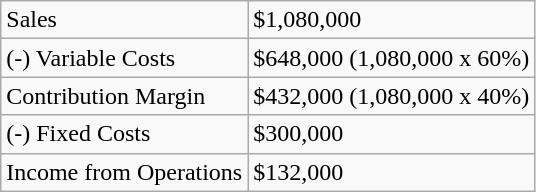<table class="wikitable">
<tr>
<td>Sales</td>
<td>$1,080,000</td>
</tr>
<tr>
<td>(-) Variable Costs</td>
<td>$648,000 (1,080,000 x 60%)</td>
</tr>
<tr>
<td>Contribution Margin</td>
<td>$432,000 (1,080,000 x 40%)</td>
</tr>
<tr>
<td>(-) Fixed Costs</td>
<td>$300,000</td>
</tr>
<tr>
<td>Income from Operations</td>
<td>$132,000</td>
</tr>
</table>
